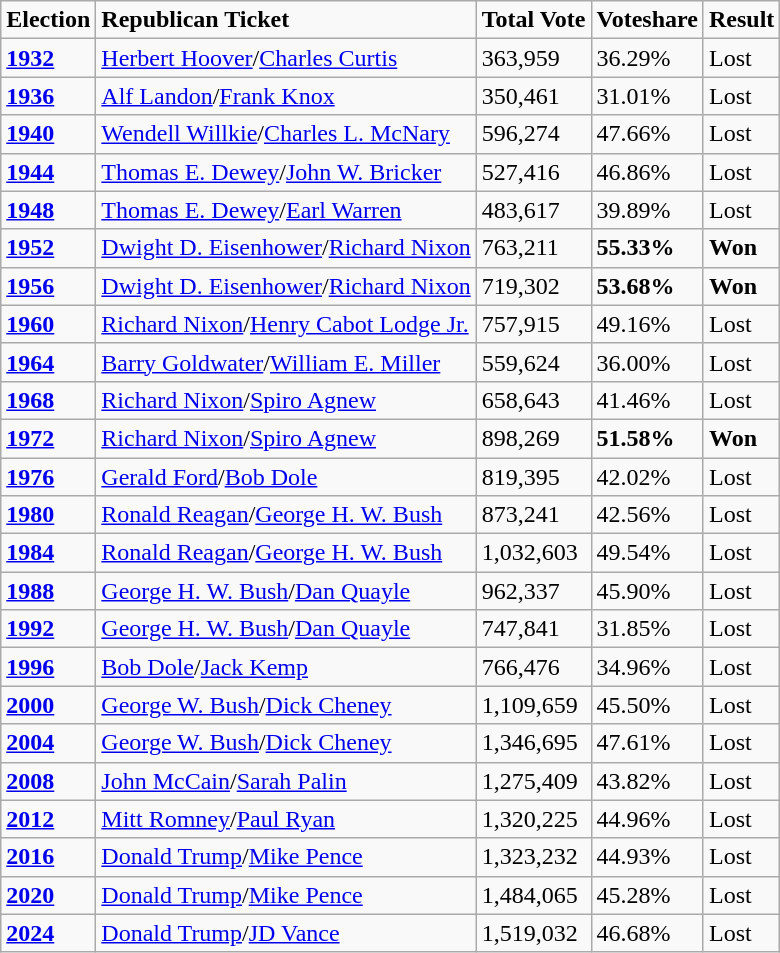<table class="wikitable sortable mw-collapsible">
<tr>
<td><strong>Election</strong></td>
<td><strong>Republican Ticket</strong></td>
<td><strong>Total Vote</strong></td>
<td><strong>Voteshare</strong></td>
<td><strong>Result</strong></td>
</tr>
<tr>
<td><strong><a href='#'>1932</a></strong></td>
<td><a href='#'>Herbert Hoover</a>/<a href='#'>Charles Curtis</a></td>
<td>363,959</td>
<td>36.29%</td>
<td>Lost</td>
</tr>
<tr>
<td><strong><a href='#'>1936</a></strong></td>
<td><a href='#'>Alf Landon</a>/<a href='#'>Frank Knox</a></td>
<td>350,461</td>
<td>31.01%</td>
<td>Lost</td>
</tr>
<tr>
<td><strong><a href='#'>1940</a></strong></td>
<td><a href='#'>Wendell Willkie</a>/<a href='#'>Charles L. McNary</a></td>
<td>596,274</td>
<td>47.66%</td>
<td>Lost</td>
</tr>
<tr>
<td><strong><a href='#'>1944</a></strong></td>
<td><a href='#'>Thomas E. Dewey</a>/<a href='#'>John W. Bricker</a></td>
<td>527,416</td>
<td>46.86%</td>
<td>Lost</td>
</tr>
<tr>
<td><strong><a href='#'>1948</a></strong></td>
<td><a href='#'>Thomas E. Dewey</a>/<a href='#'>Earl Warren</a></td>
<td>483,617</td>
<td>39.89%</td>
<td>Lost</td>
</tr>
<tr>
<td><strong><a href='#'>1952</a></strong></td>
<td><a href='#'>Dwight D. Eisenhower</a>/<a href='#'>Richard Nixon</a></td>
<td>763,211</td>
<td><strong>55.33%</strong></td>
<td><strong>Won</strong></td>
</tr>
<tr>
<td><strong><a href='#'>1956</a></strong></td>
<td><a href='#'>Dwight D. Eisenhower</a>/<a href='#'>Richard Nixon</a></td>
<td>719,302</td>
<td><strong>53.68%</strong></td>
<td><strong>Won</strong></td>
</tr>
<tr>
<td><strong><a href='#'>1960</a></strong></td>
<td><a href='#'>Richard Nixon</a>/<a href='#'>Henry Cabot Lodge Jr.</a></td>
<td>757,915</td>
<td>49.16%</td>
<td>Lost</td>
</tr>
<tr>
<td><strong><a href='#'>1964</a></strong></td>
<td><a href='#'>Barry Goldwater</a>/<a href='#'>William E. Miller</a></td>
<td>559,624</td>
<td>36.00%</td>
<td>Lost</td>
</tr>
<tr>
<td><strong><a href='#'>1968</a></strong></td>
<td><a href='#'>Richard Nixon</a>/<a href='#'>Spiro Agnew</a></td>
<td>658,643</td>
<td>41.46%</td>
<td>Lost</td>
</tr>
<tr>
<td><strong><a href='#'>1972</a></strong></td>
<td><a href='#'>Richard Nixon</a>/<a href='#'>Spiro Agnew</a></td>
<td>898,269</td>
<td><strong>51.58%</strong></td>
<td><strong>Won</strong></td>
</tr>
<tr>
<td><strong><a href='#'>1976</a></strong></td>
<td><a href='#'>Gerald Ford</a>/<a href='#'>Bob Dole</a></td>
<td>819,395</td>
<td>42.02%</td>
<td>Lost</td>
</tr>
<tr>
<td><strong><a href='#'>1980</a></strong></td>
<td><a href='#'>Ronald Reagan</a>/<a href='#'>George H. W. Bush</a></td>
<td>873,241</td>
<td>42.56%</td>
<td>Lost</td>
</tr>
<tr>
<td><strong><a href='#'>1984</a></strong></td>
<td><a href='#'>Ronald Reagan</a>/<a href='#'>George H. W. Bush</a></td>
<td>1,032,603</td>
<td>49.54%</td>
<td>Lost</td>
</tr>
<tr>
<td><strong><a href='#'>1988</a></strong></td>
<td><a href='#'>George H. W. Bush</a>/<a href='#'>Dan Quayle</a></td>
<td>962,337</td>
<td>45.90%</td>
<td>Lost</td>
</tr>
<tr>
<td><strong><a href='#'>1992</a></strong></td>
<td><a href='#'>George H. W. Bush</a>/<a href='#'>Dan Quayle</a></td>
<td>747,841</td>
<td>31.85%</td>
<td>Lost</td>
</tr>
<tr>
<td><strong><a href='#'>1996</a></strong></td>
<td><a href='#'>Bob Dole</a>/<a href='#'>Jack Kemp</a></td>
<td>766,476</td>
<td>34.96%</td>
<td>Lost</td>
</tr>
<tr>
<td><strong><a href='#'>2000</a></strong></td>
<td><a href='#'>George W. Bush</a>/<a href='#'>Dick Cheney</a></td>
<td>1,109,659</td>
<td>45.50%</td>
<td>Lost</td>
</tr>
<tr>
<td><strong><a href='#'>2004</a></strong></td>
<td><a href='#'>George W. Bush</a>/<a href='#'>Dick Cheney</a></td>
<td>1,346,695</td>
<td>47.61%</td>
<td>Lost</td>
</tr>
<tr>
<td><strong><a href='#'>2008</a></strong></td>
<td><a href='#'>John McCain</a>/<a href='#'>Sarah Palin</a></td>
<td>1,275,409</td>
<td>43.82%</td>
<td>Lost</td>
</tr>
<tr>
<td><strong><a href='#'>2012</a></strong></td>
<td><a href='#'>Mitt Romney</a>/<a href='#'>Paul Ryan</a></td>
<td>1,320,225</td>
<td>44.96%</td>
<td>Lost</td>
</tr>
<tr>
<td><strong><a href='#'>2016</a></strong></td>
<td><a href='#'>Donald Trump</a>/<a href='#'>Mike Pence</a></td>
<td>1,323,232</td>
<td>44.93%</td>
<td>Lost</td>
</tr>
<tr>
<td><strong><a href='#'>2020</a></strong></td>
<td><a href='#'>Donald Trump</a>/<a href='#'>Mike Pence</a></td>
<td>1,484,065</td>
<td>45.28%</td>
<td>Lost</td>
</tr>
<tr>
<td><strong><a href='#'>2024</a></strong></td>
<td><a href='#'>Donald Trump</a>/<a href='#'>JD Vance</a></td>
<td>1,519,032</td>
<td>46.68%</td>
<td>Lost</td>
</tr>
</table>
